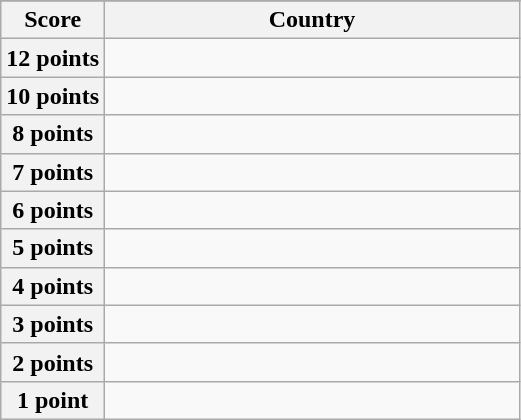<table class="wikitable">
<tr>
</tr>
<tr>
<th scope="col" width="20%">Score</th>
<th scope="col">Country</th>
</tr>
<tr>
<th scope="row">12 points</th>
<td></td>
</tr>
<tr>
<th scope="row">10 points</th>
<td></td>
</tr>
<tr>
<th scope="row">8 points</th>
<td></td>
</tr>
<tr>
<th scope="row">7 points</th>
<td></td>
</tr>
<tr>
<th scope="row">6 points</th>
<td></td>
</tr>
<tr>
<th scope="row">5 points</th>
<td></td>
</tr>
<tr>
<th scope="row">4 points</th>
<td></td>
</tr>
<tr>
<th scope="row">3 points</th>
<td></td>
</tr>
<tr>
<th scope="row">2 points</th>
<td></td>
</tr>
<tr>
<th scope="row">1 point</th>
<td></td>
</tr>
</table>
